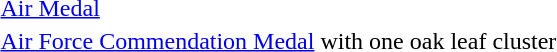<table>
<tr>
<td></td>
<td><a href='#'>Air Medal</a></td>
</tr>
<tr>
<td></td>
<td><a href='#'>Air Force Commendation Medal</a> with one oak leaf cluster</td>
</tr>
</table>
